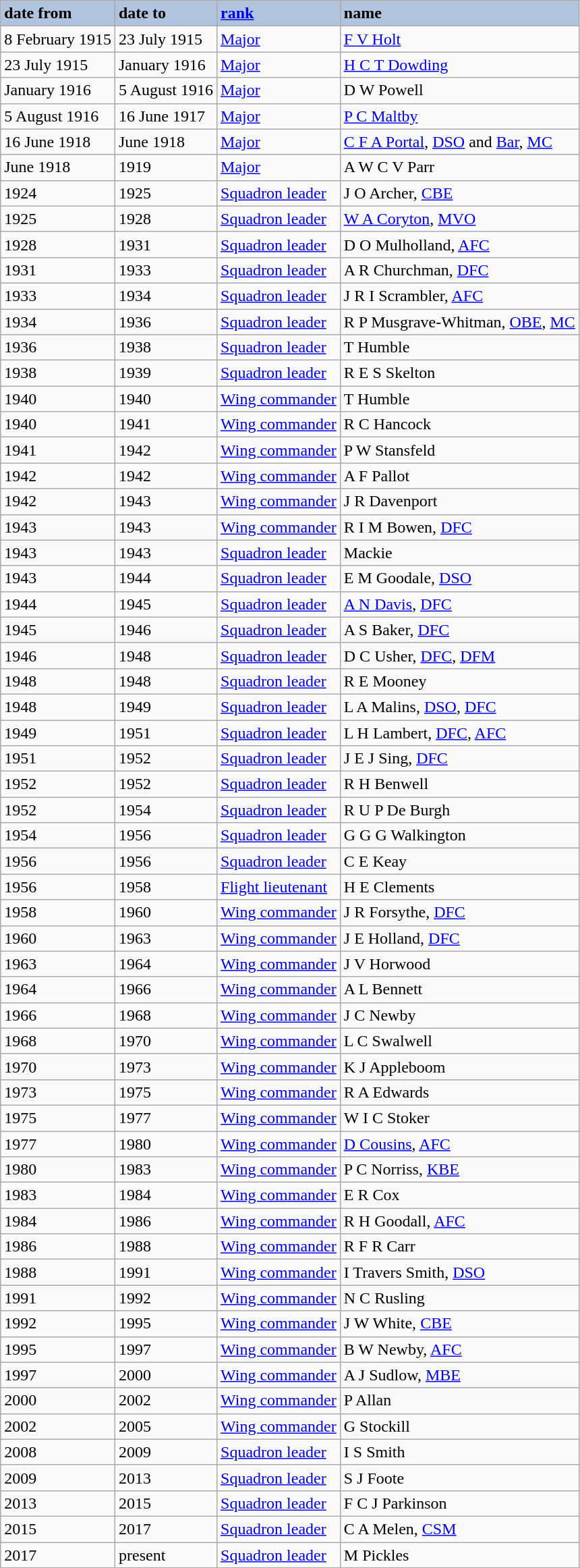<table class="wikitable sortable">
<tr>
<th style="text-align:left; background:#B0C4DE">date from</th>
<th style="text-align:left; background:#B0C4DE">date to</th>
<th style="text-align:left; background:#B0C4DE"><a href='#'>rank</a></th>
<th style="text-align:left; background:#B0C4DE">name</th>
</tr>
<tr>
<td>8 February 1915</td>
<td>23 July 1915</td>
<td><a href='#'>Major</a></td>
<td><a href='#'>F V Holt</a></td>
</tr>
<tr>
<td>23 July 1915</td>
<td>January 1916</td>
<td><a href='#'>Major</a></td>
<td><a href='#'>H C T Dowding</a></td>
</tr>
<tr>
<td>January 1916</td>
<td>5 August 1916</td>
<td><a href='#'>Major</a></td>
<td>D W Powell</td>
</tr>
<tr>
<td>5 August 1916</td>
<td>16 June 1917</td>
<td><a href='#'>Major</a></td>
<td><a href='#'>P C Maltby</a></td>
</tr>
<tr>
<td>16 June 1918</td>
<td>June 1918</td>
<td><a href='#'>Major</a></td>
<td><a href='#'>C F A Portal</a>, <a href='#'>DSO</a> and <a href='#'>Bar</a>, <a href='#'>MC</a></td>
</tr>
<tr>
<td>June 1918</td>
<td>1919</td>
<td><a href='#'>Major</a></td>
<td>A W C V Parr</td>
</tr>
<tr>
<td>1924</td>
<td>1925</td>
<td><a href='#'>Squadron leader</a></td>
<td>J O Archer, <a href='#'>CBE</a></td>
</tr>
<tr>
<td>1925</td>
<td>1928</td>
<td><a href='#'>Squadron leader</a></td>
<td><a href='#'>W A Coryton</a>, <a href='#'>MVO</a></td>
</tr>
<tr>
<td>1928</td>
<td>1931</td>
<td><a href='#'>Squadron leader</a></td>
<td>D O Mulholland, <a href='#'>AFC</a></td>
</tr>
<tr>
<td>1931</td>
<td>1933</td>
<td><a href='#'>Squadron leader</a></td>
<td>A R Churchman, <a href='#'>DFC</a></td>
</tr>
<tr>
<td>1933</td>
<td>1934</td>
<td><a href='#'>Squadron leader</a></td>
<td>J R I Scrambler, <a href='#'>AFC</a></td>
</tr>
<tr>
<td>1934</td>
<td>1936</td>
<td><a href='#'>Squadron leader</a></td>
<td>R P Musgrave-Whitman, <a href='#'>OBE</a>, <a href='#'>MC</a></td>
</tr>
<tr>
<td>1936</td>
<td>1938</td>
<td><a href='#'>Squadron leader</a></td>
<td>T Humble</td>
</tr>
<tr>
<td>1938</td>
<td>1939</td>
<td><a href='#'>Squadron leader</a></td>
<td>R E S Skelton</td>
</tr>
<tr>
<td>1940</td>
<td>1940</td>
<td><a href='#'>Wing commander</a></td>
<td>T Humble</td>
</tr>
<tr>
<td>1940</td>
<td>1941</td>
<td><a href='#'>Wing commander</a></td>
<td>R C Hancock</td>
</tr>
<tr>
<td>1941</td>
<td>1942</td>
<td><a href='#'>Wing commander</a></td>
<td>P W Stansfeld</td>
</tr>
<tr>
<td>1942</td>
<td>1942</td>
<td><a href='#'>Wing commander</a></td>
<td>A F Pallot</td>
</tr>
<tr>
<td>1942</td>
<td>1943</td>
<td><a href='#'>Wing commander</a></td>
<td>J R Davenport</td>
</tr>
<tr>
<td>1943</td>
<td>1943</td>
<td><a href='#'>Wing commander</a></td>
<td>R I M Bowen, <a href='#'>DFC</a></td>
</tr>
<tr>
<td>1943</td>
<td>1943</td>
<td><a href='#'>Squadron leader</a></td>
<td>Mackie</td>
</tr>
<tr>
<td>1943</td>
<td>1944</td>
<td><a href='#'>Squadron leader</a></td>
<td>E M Goodale, <a href='#'>DSO</a></td>
</tr>
<tr>
<td>1944</td>
<td>1945</td>
<td><a href='#'>Squadron leader</a></td>
<td><a href='#'>A N Davis</a>, <a href='#'>DFC</a></td>
</tr>
<tr>
<td>1945</td>
<td>1946</td>
<td><a href='#'>Squadron leader</a></td>
<td>A S Baker, <a href='#'>DFC</a></td>
</tr>
<tr>
<td>1946</td>
<td>1948</td>
<td><a href='#'>Squadron leader</a></td>
<td>D C Usher, <a href='#'>DFC</a>, <a href='#'>DFM</a></td>
</tr>
<tr>
<td>1948</td>
<td>1948</td>
<td><a href='#'>Squadron leader</a></td>
<td>R E Mooney</td>
</tr>
<tr>
<td>1948</td>
<td>1949</td>
<td><a href='#'>Squadron leader</a></td>
<td>L A Malins, <a href='#'>DSO</a>, <a href='#'>DFC</a></td>
</tr>
<tr>
<td>1949</td>
<td>1951</td>
<td><a href='#'>Squadron leader</a></td>
<td>L H Lambert, <a href='#'>DFC</a>, <a href='#'>AFC</a></td>
</tr>
<tr>
<td>1951</td>
<td>1952</td>
<td><a href='#'>Squadron leader</a></td>
<td>J E J Sing, <a href='#'>DFC</a></td>
</tr>
<tr>
<td>1952</td>
<td>1952</td>
<td><a href='#'>Squadron leader</a></td>
<td>R H Benwell</td>
</tr>
<tr>
<td>1952</td>
<td>1954</td>
<td><a href='#'>Squadron leader</a></td>
<td>R U P De Burgh</td>
</tr>
<tr>
<td>1954</td>
<td>1956</td>
<td><a href='#'>Squadron leader</a></td>
<td>G G G Walkington</td>
</tr>
<tr>
<td>1956</td>
<td>1956</td>
<td><a href='#'>Squadron leader</a></td>
<td>C E Keay</td>
</tr>
<tr>
<td>1956</td>
<td>1958</td>
<td><a href='#'>Flight lieutenant</a></td>
<td>H E Clements</td>
</tr>
<tr>
<td>1958</td>
<td>1960</td>
<td><a href='#'>Wing commander</a></td>
<td>J R Forsythe, <a href='#'>DFC</a></td>
</tr>
<tr>
<td>1960</td>
<td>1963</td>
<td><a href='#'>Wing commander</a></td>
<td>J E Holland, <a href='#'>DFC</a></td>
</tr>
<tr>
<td>1963</td>
<td>1964</td>
<td><a href='#'>Wing commander</a></td>
<td>J V Horwood</td>
</tr>
<tr>
<td>1964</td>
<td>1966</td>
<td><a href='#'>Wing commander</a></td>
<td>A L Bennett</td>
</tr>
<tr>
<td>1966</td>
<td>1968</td>
<td><a href='#'>Wing commander</a></td>
<td>J C Newby</td>
</tr>
<tr>
<td>1968</td>
<td>1970</td>
<td><a href='#'>Wing commander</a></td>
<td>L C Swalwell</td>
</tr>
<tr>
<td>1970</td>
<td>1973</td>
<td><a href='#'>Wing commander</a></td>
<td>K J Appleboom</td>
</tr>
<tr>
<td>1973</td>
<td>1975</td>
<td><a href='#'>Wing commander</a></td>
<td>R A Edwards</td>
</tr>
<tr>
<td>1975</td>
<td>1977</td>
<td><a href='#'>Wing commander</a></td>
<td>W I C Stoker</td>
</tr>
<tr>
<td>1977</td>
<td>1980</td>
<td><a href='#'>Wing commander</a></td>
<td><a href='#'>D Cousins</a>, <a href='#'>AFC</a></td>
</tr>
<tr>
<td>1980</td>
<td>1983</td>
<td><a href='#'>Wing commander</a></td>
<td>P C Norriss, <a href='#'>KBE</a></td>
</tr>
<tr>
<td>1983</td>
<td>1984</td>
<td><a href='#'>Wing commander</a></td>
<td>E R Cox</td>
</tr>
<tr>
<td>1984</td>
<td>1986</td>
<td><a href='#'>Wing commander</a></td>
<td>R H Goodall, <a href='#'>AFC</a></td>
</tr>
<tr>
<td>1986</td>
<td>1988</td>
<td><a href='#'>Wing commander</a></td>
<td>R F R Carr</td>
</tr>
<tr>
<td>1988</td>
<td>1991</td>
<td><a href='#'>Wing commander</a></td>
<td>I Travers Smith, <a href='#'>DSO</a></td>
</tr>
<tr>
<td>1991</td>
<td>1992</td>
<td><a href='#'>Wing commander</a></td>
<td>N C Rusling</td>
</tr>
<tr>
<td>1992</td>
<td>1995</td>
<td><a href='#'>Wing commander</a></td>
<td>J W White, <a href='#'>CBE</a></td>
</tr>
<tr>
<td>1995</td>
<td>1997</td>
<td><a href='#'>Wing commander</a></td>
<td>B W Newby, <a href='#'>AFC</a></td>
</tr>
<tr>
<td>1997</td>
<td>2000</td>
<td><a href='#'>Wing commander</a></td>
<td>A J Sudlow, <a href='#'>MBE</a></td>
</tr>
<tr>
<td>2000</td>
<td>2002</td>
<td><a href='#'>Wing commander</a></td>
<td>P Allan</td>
</tr>
<tr>
<td>2002</td>
<td>2005</td>
<td><a href='#'>Wing commander</a></td>
<td>G Stockill</td>
</tr>
<tr>
<td>2008</td>
<td>2009</td>
<td><a href='#'>Squadron leader</a></td>
<td>I S Smith</td>
</tr>
<tr>
<td>2009</td>
<td>2013</td>
<td><a href='#'>Squadron leader</a></td>
<td>S J Foote</td>
</tr>
<tr>
<td>2013</td>
<td>2015</td>
<td><a href='#'>Squadron leader</a></td>
<td>F C J Parkinson</td>
</tr>
<tr>
<td>2015</td>
<td>2017</td>
<td><a href='#'>Squadron leader</a></td>
<td>C A Melen, <a href='#'>CSM</a></td>
</tr>
<tr>
<td>2017</td>
<td>present</td>
<td><a href='#'>Squadron leader</a></td>
<td>M Pickles</td>
</tr>
</table>
